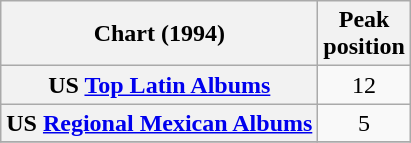<table class="wikitable sortable plainrowheaders" style="text-align:center;">
<tr>
<th scope="col">Chart (1994)</th>
<th scope="col">Peak<br>position</th>
</tr>
<tr>
<th scope="row">US <a href='#'>Top Latin Albums</a></th>
<td>12</td>
</tr>
<tr>
<th scope="row">US <a href='#'>Regional Mexican Albums</a></th>
<td>5</td>
</tr>
<tr>
</tr>
</table>
